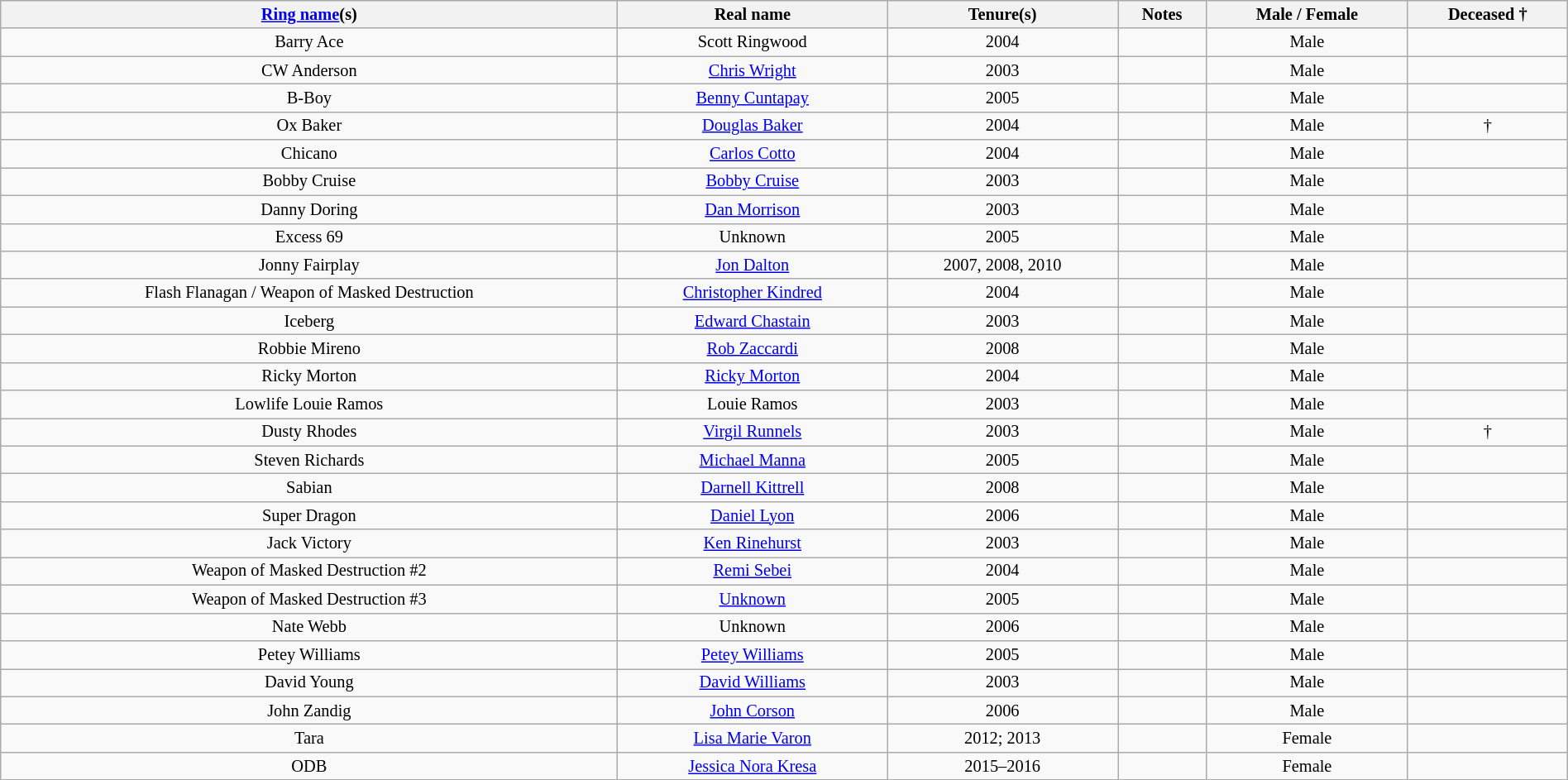<table class="sortable wikitable" style="font-size:85%; text-align:center; width:100%;">
<tr>
<th><a href='#'>Ring name</a>(s)</th>
<th>Real name</th>
<th>Tenure(s)</th>
<th>Notes</th>
<th>Male / Female</th>
<th>Deceased †</th>
</tr>
<tr>
<td>Barry Ace</td>
<td>Scott Ringwood</td>
<td>2004</td>
<td></td>
<td>Male</td>
<td></td>
</tr>
<tr>
<td>CW Anderson</td>
<td><a href='#'>Chris Wright</a></td>
<td>2003</td>
<td></td>
<td>Male</td>
<td></td>
</tr>
<tr>
<td>B-Boy</td>
<td><a href='#'>Benny Cuntapay</a></td>
<td>2005</td>
<td></td>
<td>Male</td>
<td></td>
</tr>
<tr>
<td>Ox Baker</td>
<td><a href='#'>Douglas Baker</a></td>
<td>2004</td>
<td></td>
<td>Male</td>
<td>†</td>
</tr>
<tr>
<td>Chicano</td>
<td><a href='#'>Carlos Cotto</a></td>
<td>2004</td>
<td></td>
<td>Male</td>
<td></td>
</tr>
<tr>
<td>Bobby Cruise</td>
<td><a href='#'>Bobby Cruise</a></td>
<td>2003</td>
<td></td>
<td>Male</td>
<td></td>
</tr>
<tr>
<td>Danny Doring</td>
<td><a href='#'>Dan Morrison</a></td>
<td>2003</td>
<td></td>
<td>Male</td>
<td></td>
</tr>
<tr>
<td>Excess 69</td>
<td>Unknown</td>
<td>2005</td>
<td></td>
<td>Male</td>
<td></td>
</tr>
<tr>
<td>Jonny Fairplay</td>
<td><a href='#'>Jon Dalton</a></td>
<td>2007, 2008, 2010</td>
<td></td>
<td>Male</td>
<td></td>
</tr>
<tr>
<td>Flash Flanagan / Weapon of Masked Destruction</td>
<td><a href='#'>Christopher Kindred</a></td>
<td>2004</td>
<td></td>
<td>Male</td>
<td></td>
</tr>
<tr>
<td>Iceberg</td>
<td><a href='#'>Edward Chastain</a></td>
<td>2003</td>
<td></td>
<td>Male</td>
<td></td>
</tr>
<tr>
<td>Robbie Mireno</td>
<td><a href='#'>Rob Zaccardi</a></td>
<td>2008</td>
<td></td>
<td>Male</td>
<td></td>
</tr>
<tr>
<td>Ricky Morton</td>
<td><a href='#'>Ricky Morton</a></td>
<td>2004</td>
<td></td>
<td>Male</td>
<td></td>
</tr>
<tr>
<td>Lowlife Louie Ramos</td>
<td>Louie Ramos</td>
<td>2003</td>
<td></td>
<td>Male</td>
<td></td>
</tr>
<tr>
<td>Dusty Rhodes</td>
<td><a href='#'>Virgil Runnels</a></td>
<td>2003</td>
<td></td>
<td>Male</td>
<td>†</td>
</tr>
<tr>
<td>Steven Richards</td>
<td><a href='#'>Michael Manna</a></td>
<td>2005</td>
<td></td>
<td>Male</td>
<td></td>
</tr>
<tr>
<td>Sabian</td>
<td><a href='#'>Darnell Kittrell</a></td>
<td>2008</td>
<td></td>
<td>Male</td>
<td></td>
</tr>
<tr>
<td>Super Dragon</td>
<td><a href='#'>Daniel Lyon</a></td>
<td>2006</td>
<td></td>
<td>Male</td>
<td></td>
</tr>
<tr>
<td>Jack Victory</td>
<td><a href='#'>Ken Rinehurst</a></td>
<td>2003</td>
<td></td>
<td>Male</td>
<td></td>
</tr>
<tr>
<td>Weapon of Masked Destruction #2</td>
<td><a href='#'>Remi Sebei</a></td>
<td>2004</td>
<td></td>
<td>Male</td>
<td></td>
</tr>
<tr>
<td>Weapon of Masked Destruction #3</td>
<td><a href='#'>Unknown</a></td>
<td>2005</td>
<td></td>
<td>Male</td>
<td></td>
</tr>
<tr>
<td>Nate Webb</td>
<td>Unknown</td>
<td>2006</td>
<td></td>
<td>Male</td>
<td></td>
</tr>
<tr>
<td>Petey Williams</td>
<td><a href='#'>Petey Williams</a></td>
<td>2005</td>
<td></td>
<td>Male</td>
<td></td>
</tr>
<tr>
<td>David Young</td>
<td><a href='#'>David Williams</a></td>
<td>2003</td>
<td></td>
<td>Male</td>
<td></td>
</tr>
<tr>
<td>John Zandig</td>
<td><a href='#'>John Corson</a></td>
<td>2006</td>
<td></td>
<td>Male</td>
<td></td>
</tr>
<tr>
<td>Tara</td>
<td><a href='#'>Lisa Marie Varon</a></td>
<td>2012; 2013</td>
<td></td>
<td>Female</td>
<td></td>
</tr>
<tr>
<td>ODB</td>
<td><a href='#'>Jessica Nora Kresa</a></td>
<td>2015–2016</td>
<td></td>
<td>Female</td>
<td></td>
</tr>
</table>
